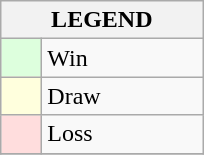<table class="wikitable">
<tr>
<th colspan="2">LEGEND</th>
</tr>
<tr>
<td style="background:#ddffdd;" width=20> </td>
<td width=100>Win</td>
</tr>
<tr>
<td style="background:#ffffdd"  width=20> </td>
<td width=100>Draw</td>
</tr>
<tr>
<td style="background:#ffdddd;" width=20> </td>
<td width=100>Loss</td>
</tr>
<tr>
</tr>
</table>
